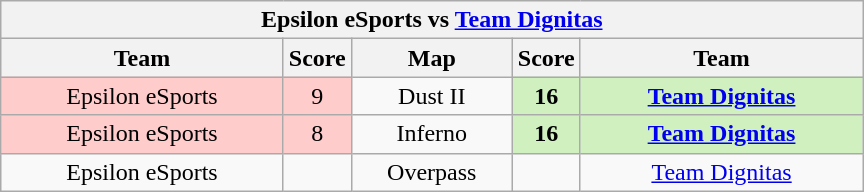<table class="wikitable" style="text-align: center;">
<tr>
<th colspan=5>Epsilon eSports vs <a href='#'>Team Dignitas</a></th>
</tr>
<tr>
<th width="181px">Team</th>
<th width="20px">Score</th>
<th width="100px">Map</th>
<th width="20px">Score</th>
<th width="181px">Team</th>
</tr>
<tr>
<td style="background: #FFCCCC;">Epsilon eSports</td>
<td style="background: #FFCCCC;">9</td>
<td>Dust II</td>
<td style="background: #D0F0C0;"><strong>16</strong></td>
<td style="background: #D0F0C0;"><strong><a href='#'>Team Dignitas</a></strong></td>
</tr>
<tr>
<td style="background: #FFCCCC;">Epsilon eSports</td>
<td style="background: #FFCCCC;">8</td>
<td>Inferno</td>
<td style="background: #D0F0C0;"><strong>16</strong></td>
<td style="background: #D0F0C0;"><strong><a href='#'>Team Dignitas</a></strong></td>
</tr>
<tr>
<td>Epsilon eSports</td>
<td></td>
<td>Overpass</td>
<td></td>
<td><a href='#'>Team Dignitas</a></td>
</tr>
</table>
